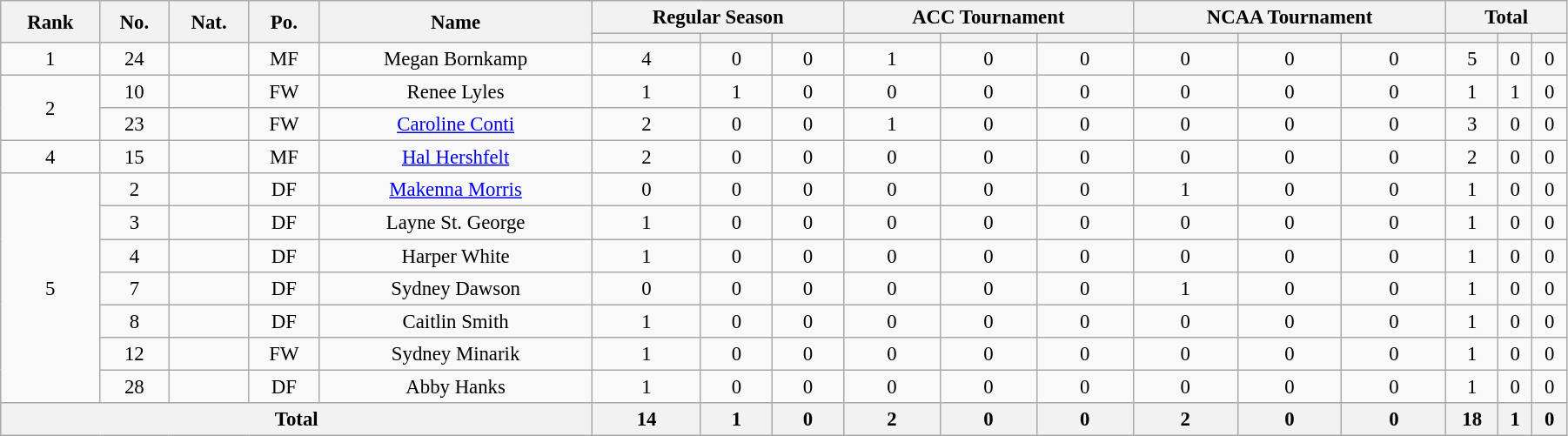<table class="wikitable" style="text-align:center; font-size:95%; width:95%;">
<tr>
<th rowspan=2>Rank</th>
<th rowspan=2>No.</th>
<th rowspan=2>Nat.</th>
<th rowspan=2>Po.</th>
<th rowspan=2>Name</th>
<th colspan=3>Regular Season</th>
<th colspan=3>ACC Tournament</th>
<th colspan=3>NCAA Tournament</th>
<th colspan=3>Total</th>
</tr>
<tr>
<th></th>
<th></th>
<th></th>
<th></th>
<th></th>
<th></th>
<th></th>
<th></th>
<th></th>
<th></th>
<th></th>
<th></th>
</tr>
<tr>
<td>1</td>
<td>24</td>
<td></td>
<td>MF</td>
<td>Megan Bornkamp</td>
<td>4</td>
<td>0</td>
<td>0</td>
<td>1</td>
<td 0>0</td>
<td>0</td>
<td>0</td>
<td>0</td>
<td>0</td>
<td>5</td>
<td>0</td>
<td>0</td>
</tr>
<tr>
<td rowspan=2>2</td>
<td>10</td>
<td></td>
<td>FW</td>
<td>Renee Lyles</td>
<td>1</td>
<td>1</td>
<td>0</td>
<td>0</td>
<td 0>0</td>
<td>0</td>
<td>0</td>
<td>0</td>
<td>0</td>
<td>1</td>
<td>1</td>
<td>0</td>
</tr>
<tr>
<td>23</td>
<td></td>
<td>FW</td>
<td><a href='#'>Caroline Conti</a></td>
<td>2</td>
<td>0</td>
<td>0</td>
<td>1</td>
<td 0>0</td>
<td>0</td>
<td>0</td>
<td>0</td>
<td>0</td>
<td>3</td>
<td>0</td>
<td>0</td>
</tr>
<tr>
<td>4</td>
<td>15</td>
<td></td>
<td>MF</td>
<td><a href='#'>Hal Hershfelt</a></td>
<td>2</td>
<td>0</td>
<td>0</td>
<td>0</td>
<td 0>0</td>
<td>0</td>
<td>0</td>
<td>0</td>
<td>0</td>
<td>2</td>
<td>0</td>
<td>0</td>
</tr>
<tr>
<td rowspan=7>5</td>
<td>2</td>
<td></td>
<td>DF</td>
<td><a href='#'>Makenna Morris</a></td>
<td>0</td>
<td>0</td>
<td>0</td>
<td>0</td>
<td 0>0</td>
<td>0</td>
<td>1</td>
<td>0</td>
<td>0</td>
<td>1</td>
<td>0</td>
<td>0</td>
</tr>
<tr>
<td>3</td>
<td></td>
<td>DF</td>
<td>Layne St. George</td>
<td>1</td>
<td>0</td>
<td>0</td>
<td>0</td>
<td 0>0</td>
<td>0</td>
<td>0</td>
<td>0</td>
<td>0</td>
<td>1</td>
<td>0</td>
<td>0</td>
</tr>
<tr>
<td>4</td>
<td></td>
<td>DF</td>
<td>Harper White</td>
<td>1</td>
<td>0</td>
<td>0</td>
<td>0</td>
<td 0>0</td>
<td>0</td>
<td>0</td>
<td>0</td>
<td>0</td>
<td>1</td>
<td>0</td>
<td>0</td>
</tr>
<tr>
<td>7</td>
<td></td>
<td>DF</td>
<td>Sydney Dawson</td>
<td>0</td>
<td>0</td>
<td>0</td>
<td>0</td>
<td 0>0</td>
<td>0</td>
<td>1</td>
<td>0</td>
<td>0</td>
<td>1</td>
<td>0</td>
<td>0</td>
</tr>
<tr>
<td>8</td>
<td></td>
<td>DF</td>
<td>Caitlin Smith</td>
<td>1</td>
<td>0</td>
<td>0</td>
<td>0</td>
<td 0>0</td>
<td>0</td>
<td>0</td>
<td>0</td>
<td>0</td>
<td>1</td>
<td>0</td>
<td>0</td>
</tr>
<tr>
<td>12</td>
<td></td>
<td>FW</td>
<td>Sydney Minarik</td>
<td>1</td>
<td>0</td>
<td>0</td>
<td>0</td>
<td 0>0</td>
<td>0</td>
<td>0</td>
<td>0</td>
<td>0</td>
<td>1</td>
<td>0</td>
<td>0</td>
</tr>
<tr>
<td>28</td>
<td></td>
<td>DF</td>
<td>Abby Hanks</td>
<td>1</td>
<td>0</td>
<td>0</td>
<td>0</td>
<td 0>0</td>
<td>0</td>
<td>0</td>
<td>0</td>
<td>0</td>
<td>1</td>
<td>0</td>
<td>0</td>
</tr>
<tr>
<th colspan=5>Total</th>
<th>14</th>
<th>1</th>
<th>0</th>
<th>2</th>
<th>0</th>
<th>0</th>
<th>2</th>
<th>0</th>
<th>0</th>
<th>18</th>
<th>1</th>
<th>0</th>
</tr>
</table>
